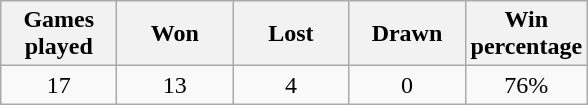<table class="wikitable" style="text-align:center">
<tr>
<th width="70">Games played</th>
<th width="70">Won</th>
<th width="70">Lost</th>
<th width="70">Drawn</th>
<th width="70">Win percentage</th>
</tr>
<tr>
<td>17</td>
<td>13</td>
<td>4</td>
<td>0</td>
<td>76%</td>
</tr>
</table>
